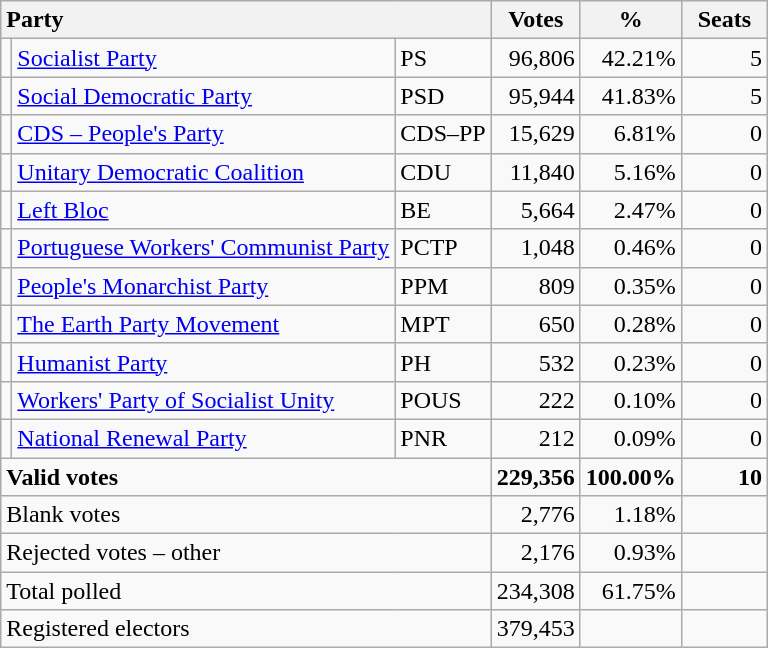<table class="wikitable" border="1" style="text-align:right;">
<tr>
<th style="text-align:left;" colspan=3>Party</th>
<th align=center width="50">Votes</th>
<th align=center width="50">%</th>
<th align=center width="50">Seats</th>
</tr>
<tr>
<td></td>
<td align=left><a href='#'>Socialist Party</a></td>
<td align=left>PS</td>
<td>96,806</td>
<td>42.21%</td>
<td>5</td>
</tr>
<tr>
<td></td>
<td align=left><a href='#'>Social Democratic Party</a></td>
<td align=left>PSD</td>
<td>95,944</td>
<td>41.83%</td>
<td>5</td>
</tr>
<tr>
<td></td>
<td align=left><a href='#'>CDS – People's Party</a></td>
<td align=left style="white-space: nowrap;">CDS–PP</td>
<td>15,629</td>
<td>6.81%</td>
<td>0</td>
</tr>
<tr>
<td></td>
<td align=left style="white-space: nowrap;"><a href='#'>Unitary Democratic Coalition</a></td>
<td align=left>CDU</td>
<td>11,840</td>
<td>5.16%</td>
<td>0</td>
</tr>
<tr>
<td></td>
<td align=left><a href='#'>Left Bloc</a></td>
<td align=left>BE</td>
<td>5,664</td>
<td>2.47%</td>
<td>0</td>
</tr>
<tr>
<td></td>
<td align=left><a href='#'>Portuguese Workers' Communist Party</a></td>
<td align=left>PCTP</td>
<td>1,048</td>
<td>0.46%</td>
<td>0</td>
</tr>
<tr>
<td></td>
<td align=left><a href='#'>People's Monarchist Party</a></td>
<td align=left>PPM</td>
<td>809</td>
<td>0.35%</td>
<td>0</td>
</tr>
<tr>
<td></td>
<td align=left><a href='#'>The Earth Party Movement</a></td>
<td align=left>MPT</td>
<td>650</td>
<td>0.28%</td>
<td>0</td>
</tr>
<tr>
<td></td>
<td align=left><a href='#'>Humanist Party</a></td>
<td align=left>PH</td>
<td>532</td>
<td>0.23%</td>
<td>0</td>
</tr>
<tr>
<td></td>
<td align=left><a href='#'>Workers' Party of Socialist Unity</a></td>
<td align=left>POUS</td>
<td>222</td>
<td>0.10%</td>
<td>0</td>
</tr>
<tr>
<td></td>
<td align=left><a href='#'>National Renewal Party</a></td>
<td align=left>PNR</td>
<td>212</td>
<td>0.09%</td>
<td>0</td>
</tr>
<tr style="font-weight:bold">
<td align=left colspan=3>Valid votes</td>
<td>229,356</td>
<td>100.00%</td>
<td>10</td>
</tr>
<tr>
<td align=left colspan=3>Blank votes</td>
<td>2,776</td>
<td>1.18%</td>
<td></td>
</tr>
<tr>
<td align=left colspan=3>Rejected votes – other</td>
<td>2,176</td>
<td>0.93%</td>
<td></td>
</tr>
<tr>
<td align=left colspan=3>Total polled</td>
<td>234,308</td>
<td>61.75%</td>
<td></td>
</tr>
<tr>
<td align=left colspan=3>Registered electors</td>
<td>379,453</td>
<td></td>
<td></td>
</tr>
</table>
